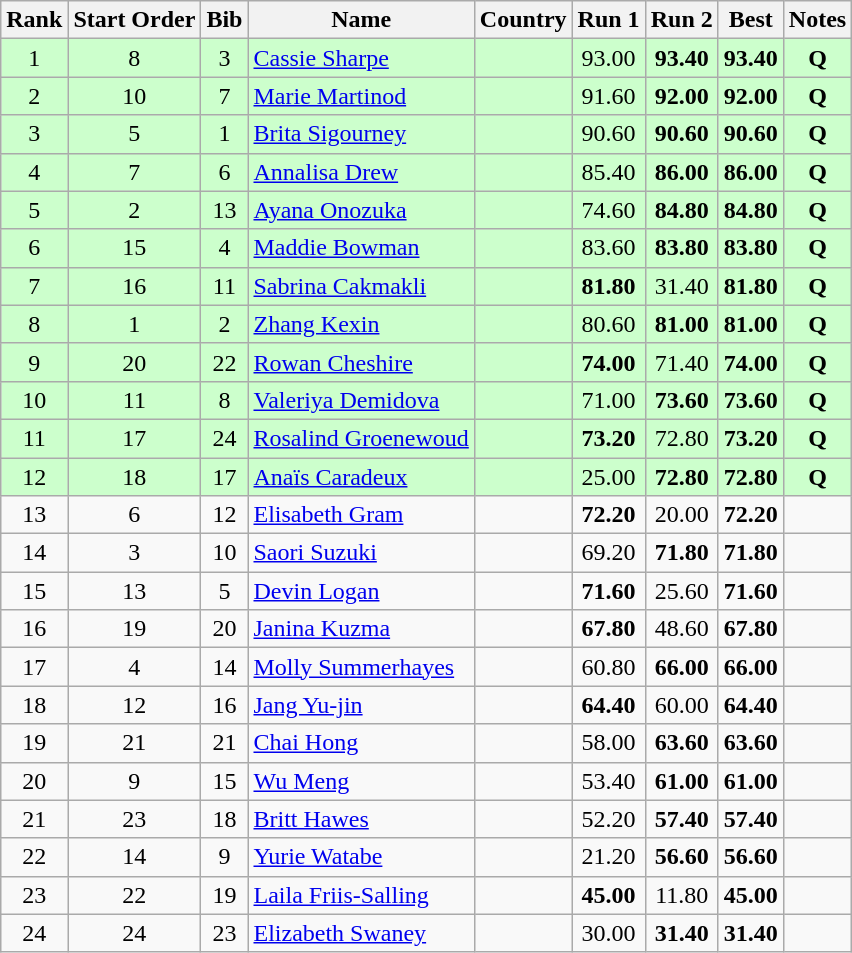<table class="wikitable sortable" style="text-align:center">
<tr>
<th>Rank</th>
<th>Start Order</th>
<th>Bib</th>
<th>Name</th>
<th>Country</th>
<th>Run 1</th>
<th>Run 2</th>
<th>Best</th>
<th>Notes</th>
</tr>
<tr bgcolor=#ccffcc>
<td>1</td>
<td>8</td>
<td>3</td>
<td align=left><a href='#'>Cassie Sharpe</a></td>
<td align=left></td>
<td>93.00</td>
<td><strong>93.40</strong></td>
<td><strong>93.40</strong></td>
<td><strong>Q</strong></td>
</tr>
<tr bgcolor=#ccffcc>
<td>2</td>
<td>10</td>
<td>7</td>
<td align=left><a href='#'>Marie Martinod</a></td>
<td align=left></td>
<td>91.60</td>
<td><strong>92.00</strong></td>
<td><strong>92.00</strong></td>
<td><strong>Q</strong></td>
</tr>
<tr bgcolor=#ccffcc>
<td>3</td>
<td>5</td>
<td>1</td>
<td align="left"><a href='#'>Brita Sigourney</a></td>
<td align="left"></td>
<td>90.60</td>
<td><strong>90.60</strong></td>
<td><strong>90.60</strong></td>
<td><strong>Q</strong></td>
</tr>
<tr bgcolor=#ccffcc>
<td>4</td>
<td>7</td>
<td>6</td>
<td align=left><a href='#'>Annalisa Drew</a></td>
<td align=left></td>
<td>85.40</td>
<td><strong>86.00</strong></td>
<td><strong>86.00</strong></td>
<td><strong>Q</strong></td>
</tr>
<tr bgcolor=#ccffcc>
<td>5</td>
<td>2</td>
<td>13</td>
<td align="left"><a href='#'>Ayana Onozuka</a></td>
<td align="left"></td>
<td>74.60</td>
<td><strong>84.80</strong></td>
<td><strong>84.80</strong></td>
<td><strong>Q</strong></td>
</tr>
<tr bgcolor=#ccffcc>
<td>6</td>
<td>15</td>
<td>4</td>
<td align=left><a href='#'>Maddie Bowman</a></td>
<td align=left></td>
<td>83.60</td>
<td><strong>83.80</strong></td>
<td><strong>83.80</strong></td>
<td><strong>Q</strong></td>
</tr>
<tr bgcolor=#ccffcc>
<td>7</td>
<td>16</td>
<td>11</td>
<td align=left><a href='#'>Sabrina Cakmakli</a></td>
<td align=left></td>
<td><strong>81.80</strong></td>
<td>31.40</td>
<td><strong>81.80</strong></td>
<td><strong>Q</strong></td>
</tr>
<tr bgcolor=#ccffcc>
<td>8</td>
<td>1</td>
<td>2</td>
<td align="left"><a href='#'>Zhang Kexin</a></td>
<td align="left"></td>
<td>80.60</td>
<td><strong>81.00</strong></td>
<td><strong>81.00</strong></td>
<td><strong>Q</strong></td>
</tr>
<tr bgcolor=#ccffcc>
<td>9</td>
<td>20</td>
<td>22</td>
<td align="left"><a href='#'>Rowan Cheshire</a></td>
<td align="left"></td>
<td><strong>74.00</strong></td>
<td>71.40</td>
<td><strong>74.00</strong></td>
<td><strong>Q</strong></td>
</tr>
<tr bgcolor=#ccffcc>
<td>10</td>
<td>11</td>
<td>8</td>
<td align=left><a href='#'>Valeriya Demidova</a></td>
<td align=left></td>
<td>71.00</td>
<td><strong>73.60</strong></td>
<td><strong>73.60</strong></td>
<td><strong>Q</strong></td>
</tr>
<tr bgcolor=#ccffcc>
<td>11</td>
<td>17</td>
<td>24</td>
<td align=left><a href='#'>Rosalind Groenewoud</a></td>
<td align=left></td>
<td><strong>73.20</strong></td>
<td>72.80</td>
<td><strong>73.20</strong></td>
<td><strong>Q</strong></td>
</tr>
<tr bgcolor=#ccffcc>
<td>12</td>
<td>18</td>
<td>17</td>
<td align=left><a href='#'>Anaïs Caradeux</a></td>
<td align=left></td>
<td>25.00</td>
<td><strong>72.80</strong></td>
<td><strong>72.80</strong></td>
<td><strong>Q</strong></td>
</tr>
<tr>
<td>13</td>
<td>6</td>
<td>12</td>
<td align=left><a href='#'>Elisabeth Gram</a></td>
<td align=left></td>
<td><strong>72.20</strong></td>
<td>20.00</td>
<td><strong>72.20</strong></td>
<td></td>
</tr>
<tr>
<td>14</td>
<td>3</td>
<td>10</td>
<td align="left"><a href='#'>Saori Suzuki</a></td>
<td align="left"></td>
<td>69.20</td>
<td><strong>71.80</strong></td>
<td><strong>71.80</strong></td>
<td></td>
</tr>
<tr>
<td>15</td>
<td>13</td>
<td>5</td>
<td align="left"><a href='#'>Devin Logan</a></td>
<td align="left"></td>
<td><strong>71.60</strong></td>
<td>25.60</td>
<td><strong>71.60</strong></td>
<td></td>
</tr>
<tr>
<td>16</td>
<td>19</td>
<td>20</td>
<td align=left><a href='#'>Janina Kuzma</a></td>
<td align=left></td>
<td><strong>67.80</strong></td>
<td>48.60</td>
<td><strong>67.80</strong></td>
<td></td>
</tr>
<tr>
<td>17</td>
<td>4</td>
<td>14</td>
<td align="left"><a href='#'>Molly Summerhayes</a></td>
<td align="left"></td>
<td>60.80</td>
<td><strong>66.00</strong></td>
<td><strong>66.00</strong></td>
<td></td>
</tr>
<tr>
<td>18</td>
<td>12</td>
<td>16</td>
<td align=left><a href='#'>Jang Yu-jin</a></td>
<td align=left></td>
<td><strong>64.40</strong></td>
<td>60.00</td>
<td><strong>64.40</strong></td>
<td></td>
</tr>
<tr>
<td>19</td>
<td>21</td>
<td>21</td>
<td align="left"><a href='#'>Chai Hong</a></td>
<td align="left"></td>
<td>58.00</td>
<td><strong>63.60</strong></td>
<td><strong>63.60</strong></td>
<td></td>
</tr>
<tr>
<td>20</td>
<td>9</td>
<td>15</td>
<td align=left><a href='#'>Wu Meng</a></td>
<td align=left></td>
<td>53.40</td>
<td><strong>61.00</strong></td>
<td><strong>61.00</strong></td>
<td></td>
</tr>
<tr>
<td>21</td>
<td>23</td>
<td>18</td>
<td align=left><a href='#'>Britt Hawes</a></td>
<td align=left></td>
<td>52.20</td>
<td><strong>57.40</strong></td>
<td><strong>57.40</strong></td>
<td></td>
</tr>
<tr>
<td>22</td>
<td>14</td>
<td>9</td>
<td align="left"><a href='#'>Yurie Watabe</a></td>
<td align="left"></td>
<td>21.20</td>
<td><strong>56.60</strong></td>
<td><strong>56.60</strong></td>
<td></td>
</tr>
<tr>
<td>23</td>
<td>22</td>
<td>19</td>
<td align=left><a href='#'>Laila Friis-Salling</a></td>
<td align=left></td>
<td><strong>45.00</strong></td>
<td>11.80</td>
<td><strong>45.00</strong></td>
<td></td>
</tr>
<tr>
<td>24</td>
<td>24</td>
<td>23</td>
<td align=left><a href='#'>Elizabeth Swaney</a></td>
<td align=left></td>
<td>30.00</td>
<td><strong>31.40</strong></td>
<td><strong>31.40</strong></td>
<td></td>
</tr>
</table>
